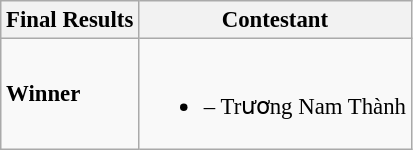<table class="wikitable sortable" style="font-size:95%;">
<tr>
<th>Final Results</th>
<th>Contestant</th>
</tr>
<tr>
<td><strong>Winner</strong></td>
<td><br><ul><li><strong></strong> – Trương Nam Thành</li></ul></td>
</tr>
</table>
